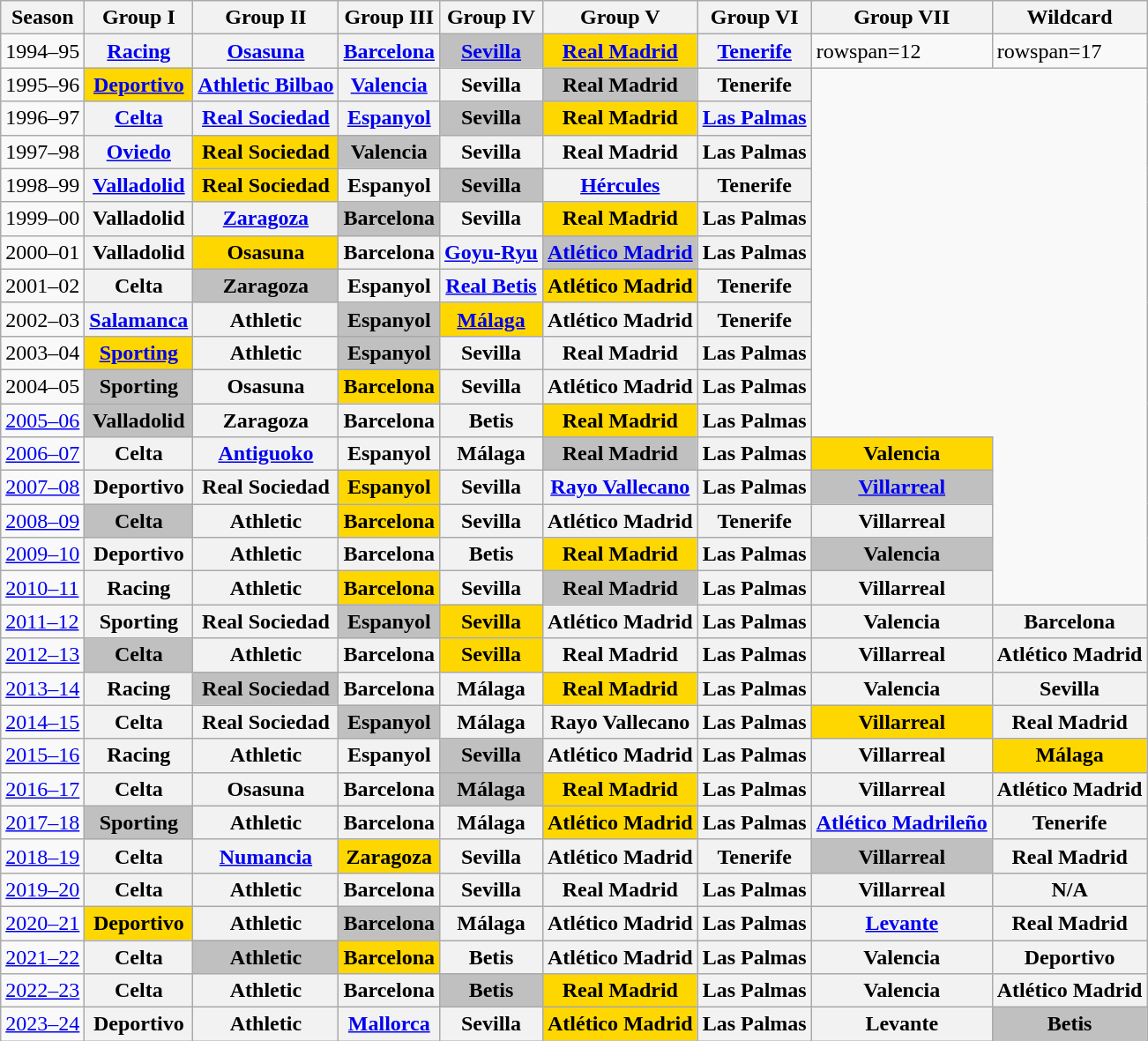<table class="wikitable">
<tr>
<th>Season</th>
<th>Group I</th>
<th>Group II</th>
<th>Group III</th>
<th>Group IV</th>
<th>Group V</th>
<th>Group VI</th>
<th>Group VII</th>
<th>Wildcard</th>
</tr>
<tr>
<td>1994–95</td>
<th><a href='#'>Racing</a></th>
<th><a href='#'>Osasuna</a></th>
<th><a href='#'>Barcelona</a></th>
<th style="background:silver"><a href='#'>Sevilla</a></th>
<th style="background:gold"><a href='#'>Real Madrid</a></th>
<th><a href='#'>Tenerife</a></th>
<td>rowspan=12 </td>
<td>rowspan=17 </td>
</tr>
<tr>
<td>1995–96</td>
<th style="background:gold"><a href='#'>Deportivo</a></th>
<th><a href='#'>Athletic Bilbao</a></th>
<th><a href='#'>Valencia</a></th>
<th Sevilla FC (youth)>Sevilla</th>
<th style="background:silver">Real Madrid</th>
<th CD Tenerife>Tenerife</th>
</tr>
<tr>
<td>1996–97</td>
<th><a href='#'>Celta</a></th>
<th><a href='#'>Real Sociedad</a></th>
<th><a href='#'>Espanyol</a></th>
<th style="background:silver">Sevilla</th>
<th style="background:gold">Real Madrid</th>
<th><a href='#'>Las Palmas</a></th>
</tr>
<tr>
<td>1997–98</td>
<th><a href='#'>Oviedo</a></th>
<th style="background:gold">Real Sociedad</th>
<th style="background:silver">Valencia</th>
<th>Sevilla</th>
<th>Real Madrid</th>
<th>Las Palmas</th>
</tr>
<tr>
<td>1998–99</td>
<th><a href='#'>Valladolid</a></th>
<th style="background:gold">Real Sociedad</th>
<th>Espanyol</th>
<th style="background:silver">Sevilla</th>
<th><a href='#'>Hércules</a></th>
<th>Tenerife</th>
</tr>
<tr>
<td>1999–00</td>
<th>Valladolid</th>
<th><a href='#'>Zaragoza</a></th>
<th style="background:silver">Barcelona</th>
<th>Sevilla</th>
<th style="background:gold">Real Madrid</th>
<th>Las Palmas</th>
</tr>
<tr>
<td>2000–01</td>
<th>Valladolid</th>
<th style="background:gold">Osasuna</th>
<th>Barcelona</th>
<th><a href='#'>Goyu-Ryu</a></th>
<th style="background:silver"><a href='#'>Atlético Madrid</a></th>
<th>Las Palmas</th>
</tr>
<tr>
<td>2001–02</td>
<th>Celta</th>
<th style="background:silver">Zaragoza</th>
<th>Espanyol</th>
<th><a href='#'>Real Betis</a></th>
<th style="background:gold">Atlético Madrid</th>
<th>Tenerife</th>
</tr>
<tr>
<td>2002–03</td>
<th><a href='#'>Salamanca</a></th>
<th>Athletic</th>
<th style="background:silver">Espanyol</th>
<th style="background:gold"><a href='#'>Málaga</a></th>
<th>Atlético Madrid</th>
<th>Tenerife</th>
</tr>
<tr>
<td>2003–04</td>
<th style="background:gold"><a href='#'>Sporting</a></th>
<th>Athletic</th>
<th style="background:silver">Espanyol</th>
<th>Sevilla</th>
<th>Real Madrid</th>
<th>Las Palmas</th>
</tr>
<tr>
<td>2004–05</td>
<th style="background:silver">Sporting</th>
<th>Osasuna</th>
<th style="background:gold">Barcelona</th>
<th>Sevilla</th>
<th>Atlético Madrid</th>
<th>Las Palmas</th>
</tr>
<tr>
<td><a href='#'>2005–06</a></td>
<th style="background:silver">Valladolid</th>
<th>Zaragoza</th>
<th>Barcelona</th>
<th>Betis</th>
<th style="background:gold">Real Madrid</th>
<th>Las Palmas</th>
</tr>
<tr>
<td><a href='#'>2006–07</a></td>
<th>Celta</th>
<th><a href='#'>Antiguoko</a></th>
<th>Espanyol</th>
<th>Málaga</th>
<th style="background:silver">Real Madrid</th>
<th>Las Palmas</th>
<th style="background:gold">Valencia</th>
</tr>
<tr>
<td><a href='#'>2007–08</a></td>
<th>Deportivo</th>
<th>Real Sociedad</th>
<th style="background:gold">Espanyol</th>
<th>Sevilla</th>
<th><a href='#'>Rayo Vallecano</a></th>
<th>Las Palmas</th>
<th style="background:silver"><a href='#'>Villarreal</a></th>
</tr>
<tr>
<td><a href='#'>2008–09</a></td>
<th style="background:silver">Celta</th>
<th>Athletic</th>
<th style="background:gold">Barcelona</th>
<th>Sevilla</th>
<th>Atlético Madrid</th>
<th>Tenerife</th>
<th>Villarreal</th>
</tr>
<tr>
<td><a href='#'>2009–10</a></td>
<th>Deportivo</th>
<th>Athletic</th>
<th>Barcelona</th>
<th>Betis</th>
<th style="background:gold">Real Madrid</th>
<th>Las Palmas</th>
<th style="background:silver">Valencia</th>
</tr>
<tr>
<td><a href='#'>2010–11</a></td>
<th>Racing</th>
<th>Athletic</th>
<th style="background:gold">Barcelona</th>
<th>Sevilla</th>
<th style="background:silver">Real Madrid</th>
<th>Las Palmas</th>
<th>Villarreal</th>
</tr>
<tr>
<td><a href='#'>2011–12</a></td>
<th>Sporting</th>
<th>Real Sociedad</th>
<th style="background:silver">Espanyol</th>
<th style="background:gold">Sevilla</th>
<th>Atlético Madrid</th>
<th>Las Palmas</th>
<th>Valencia</th>
<th>Barcelona</th>
</tr>
<tr>
<td><a href='#'>2012–13</a></td>
<th style="background:silver">Celta</th>
<th>Athletic</th>
<th>Barcelona</th>
<th style="background:gold">Sevilla</th>
<th>Real Madrid</th>
<th>Las Palmas</th>
<th>Villarreal</th>
<th>Atlético Madrid</th>
</tr>
<tr>
<td><a href='#'>2013–14</a></td>
<th>Racing</th>
<th style="background:silver">Real Sociedad</th>
<th>Barcelona</th>
<th>Málaga</th>
<th style="background:gold">Real Madrid</th>
<th>Las Palmas</th>
<th>Valencia</th>
<th>Sevilla</th>
</tr>
<tr>
<td><a href='#'>2014–15</a></td>
<th>Celta</th>
<th>Real Sociedad</th>
<th style="background:silver">Espanyol</th>
<th>Málaga</th>
<th>Rayo Vallecano</th>
<th>Las Palmas</th>
<th style="background:gold">Villarreal</th>
<th>Real Madrid</th>
</tr>
<tr>
<td><a href='#'>2015–16</a></td>
<th>Racing</th>
<th>Athletic</th>
<th>Espanyol</th>
<th style="background:silver">Sevilla</th>
<th>Atlético Madrid</th>
<th>Las Palmas</th>
<th>Villarreal</th>
<th style="background:gold">Málaga</th>
</tr>
<tr>
<td><a href='#'>2016–17</a></td>
<th>Celta</th>
<th>Osasuna</th>
<th>Barcelona</th>
<th style="background:silver">Málaga</th>
<th style="background:gold">Real Madrid</th>
<th>Las Palmas</th>
<th>Villarreal</th>
<th>Atlético Madrid</th>
</tr>
<tr>
<td><a href='#'>2017–18</a></td>
<th style="background:silver">Sporting</th>
<th>Athletic</th>
<th>Barcelona</th>
<th>Málaga</th>
<th style="background:gold">Atlético Madrid</th>
<th>Las Palmas</th>
<th><a href='#'>Atlético Madrileño</a></th>
<th>Tenerife</th>
</tr>
<tr>
<td><a href='#'>2018–19</a></td>
<th>Celta</th>
<th><a href='#'>Numancia</a></th>
<th style="background:gold">Zaragoza</th>
<th>Sevilla</th>
<th>Atlético Madrid</th>
<th>Tenerife</th>
<th style="background:silver">Villarreal</th>
<th>Real Madrid</th>
</tr>
<tr>
<td><a href='#'>2019–20</a></td>
<th>Celta</th>
<th>Athletic</th>
<th>Barcelona</th>
<th>Sevilla</th>
<th>Real Madrid</th>
<th>Las Palmas</th>
<th>Villarreal</th>
<th>N/A</th>
</tr>
<tr>
<td><a href='#'>2020–21</a></td>
<th style="background:gold">Deportivo</th>
<th>Athletic</th>
<th style="background:silver">Barcelona</th>
<th>Málaga</th>
<th>Atlético Madrid</th>
<th>Las Palmas</th>
<th><a href='#'> Levante</a></th>
<th>Real Madrid</th>
</tr>
<tr>
<td><a href='#'>2021–22</a></td>
<th>Celta</th>
<th style="background:silver">Athletic</th>
<th style="background:gold">Barcelona</th>
<th>Betis</th>
<th>Atlético Madrid</th>
<th>Las Palmas</th>
<th>Valencia</th>
<th>Deportivo</th>
</tr>
<tr>
<td><a href='#'>2022–23</a></td>
<th>Celta</th>
<th>Athletic</th>
<th>Barcelona</th>
<th style="background:silver">Betis</th>
<th style="background:gold">Real Madrid</th>
<th>Las Palmas</th>
<th>Valencia</th>
<th>Atlético Madrid</th>
</tr>
<tr>
<td><a href='#'>2023–24</a></td>
<th>Deportivo</th>
<th>Athletic</th>
<th><a href='#'>Mallorca</a></th>
<th>Sevilla</th>
<th style="background:gold">Atlético Madrid</th>
<th>Las Palmas</th>
<th>Levante</th>
<th style="background:silver">Betis</th>
</tr>
</table>
